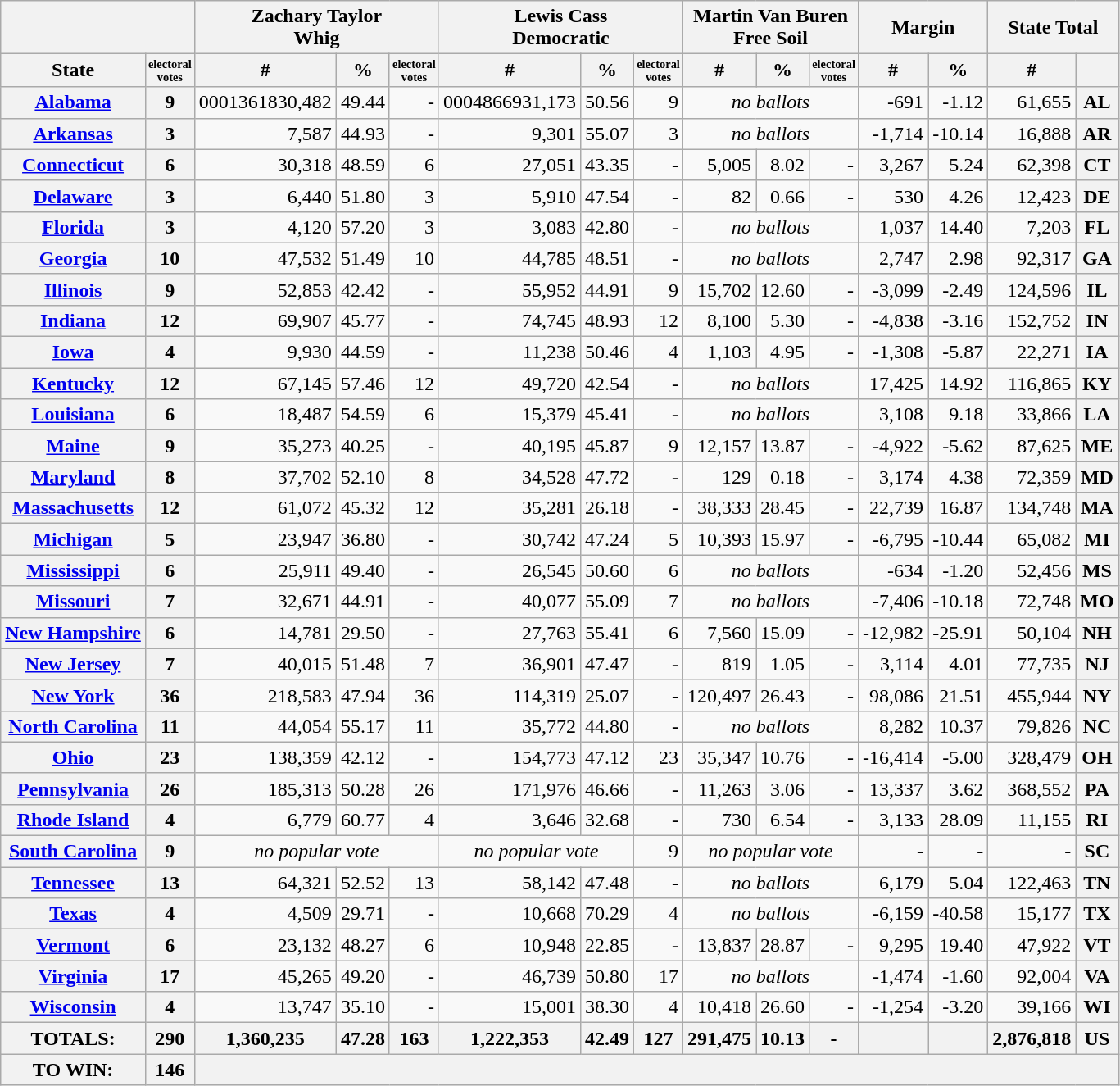<table class="wikitable sortable" style="text-align:right">
<tr>
<th colspan=2></th>
<th align=center colspan=3>Zachary Taylor<br>Whig</th>
<th align=center colspan=3>Lewis Cass<br>Democratic</th>
<th align=center colspan=3>Martin Van Buren<br>Free Soil</th>
<th colspan="2">Margin</th>
<th align=center colspan=2>State Total</th>
</tr>
<tr>
<th align=center>State</th>
<th style="text-align:center; font-size: 60%">electoral<br>votes</th>
<th align=center>#</th>
<th align=center>%</th>
<th style="text-align:center; font-size: 60%">electoral<br>votes</th>
<th align=center>#</th>
<th align=center>%</th>
<th style="text-align:center; font-size: 60%">electoral<br>votes</th>
<th align=center>#</th>
<th align=center>%</th>
<th style="text-align:center; font-size: 60%">electoral<br>votes</th>
<th>#</th>
<th>%</th>
<th align=center>#</th>
<th></th>
</tr>
<tr>
<th style"text-align:left"><a href='#'>Alabama</a></th>
<th>9</th>
<td><span>00013618</span>30,482</td>
<td>49.44</td>
<td>-</td>
<td><span>00048669</span>31,173</td>
<td>50.56</td>
<td>9</td>
<td colspan=3 align=center><em>no ballots</em></td>
<td>-691</td>
<td>-1.12</td>
<td>61,655</td>
<th>AL</th>
</tr>
<tr>
<th style"text-align:left"><a href='#'>Arkansas</a></th>
<th>3</th>
<td>7,587</td>
<td>44.93</td>
<td>-</td>
<td>9,301</td>
<td>55.07</td>
<td>3</td>
<td colspan=3 align=center><em>no ballots</em></td>
<td>-1,714</td>
<td>-10.14</td>
<td>16,888</td>
<th>AR</th>
</tr>
<tr>
<th style"text-align:left"><a href='#'>Connecticut</a></th>
<th>6</th>
<td>30,318</td>
<td>48.59</td>
<td>6</td>
<td>27,051</td>
<td>43.35</td>
<td>-</td>
<td>5,005</td>
<td>8.02</td>
<td>-</td>
<td>3,267</td>
<td>5.24</td>
<td>62,398</td>
<th>CT</th>
</tr>
<tr>
<th style"text-align:left"><a href='#'>Delaware</a></th>
<th>3</th>
<td>6,440</td>
<td>51.80</td>
<td>3</td>
<td>5,910</td>
<td>47.54</td>
<td>-</td>
<td>82</td>
<td>0.66</td>
<td>-</td>
<td>530</td>
<td>4.26</td>
<td>12,423</td>
<th>DE</th>
</tr>
<tr>
<th style"text-align:left"><a href='#'>Florida</a></th>
<th>3</th>
<td>4,120</td>
<td>57.20</td>
<td>3</td>
<td>3,083</td>
<td>42.80</td>
<td>-</td>
<td colspan=3 align=center><em>no ballots</em></td>
<td>1,037</td>
<td>14.40</td>
<td>7,203</td>
<th>FL</th>
</tr>
<tr>
<th style"text-align:left"><a href='#'>Georgia</a></th>
<th>10</th>
<td>47,532</td>
<td>51.49</td>
<td>10</td>
<td>44,785</td>
<td>48.51</td>
<td>-</td>
<td colspan=3 align=center><em>no ballots</em></td>
<td>2,747</td>
<td>2.98</td>
<td>92,317</td>
<th>GA</th>
</tr>
<tr>
<th style"text-align:left"><a href='#'>Illinois</a></th>
<th>9</th>
<td>52,853</td>
<td>42.42</td>
<td>-</td>
<td>55,952</td>
<td>44.91</td>
<td>9</td>
<td>15,702</td>
<td>12.60</td>
<td>-</td>
<td>-3,099</td>
<td>-2.49</td>
<td>124,596</td>
<th>IL</th>
</tr>
<tr>
<th style"text-align:left"><a href='#'>Indiana</a></th>
<th>12</th>
<td>69,907</td>
<td>45.77</td>
<td>-</td>
<td>74,745</td>
<td>48.93</td>
<td>12</td>
<td>8,100</td>
<td>5.30</td>
<td>-</td>
<td>-4,838</td>
<td>-3.16</td>
<td>152,752</td>
<th>IN</th>
</tr>
<tr>
<th style"text-align:left"><a href='#'>Iowa</a></th>
<th>4</th>
<td>9,930</td>
<td>44.59</td>
<td>-</td>
<td>11,238</td>
<td>50.46</td>
<td>4</td>
<td>1,103</td>
<td>4.95</td>
<td>-</td>
<td>-1,308</td>
<td>-5.87</td>
<td>22,271</td>
<th>IA</th>
</tr>
<tr>
<th style"text-align:left"><a href='#'>Kentucky</a></th>
<th>12</th>
<td>67,145</td>
<td>57.46</td>
<td>12</td>
<td>49,720</td>
<td>42.54</td>
<td>-</td>
<td colspan=3 align=center><em>no ballots</em></td>
<td>17,425</td>
<td>14.92</td>
<td>116,865</td>
<th>KY</th>
</tr>
<tr>
<th style"text-align:left"><a href='#'>Louisiana</a></th>
<th>6</th>
<td>18,487</td>
<td>54.59</td>
<td>6</td>
<td>15,379</td>
<td>45.41</td>
<td>-</td>
<td colspan=3 align=center><em>no ballots</em></td>
<td>3,108</td>
<td>9.18</td>
<td>33,866</td>
<th>LA</th>
</tr>
<tr>
<th style"text-align:left"><a href='#'>Maine</a></th>
<th>9</th>
<td>35,273</td>
<td>40.25</td>
<td>-</td>
<td>40,195</td>
<td>45.87</td>
<td>9</td>
<td>12,157</td>
<td>13.87</td>
<td>-</td>
<td>-4,922</td>
<td>-5.62</td>
<td>87,625</td>
<th>ME</th>
</tr>
<tr>
<th style"text-align:left"><a href='#'>Maryland</a></th>
<th>8</th>
<td>37,702</td>
<td>52.10</td>
<td>8</td>
<td>34,528</td>
<td>47.72</td>
<td>-</td>
<td>129</td>
<td>0.18</td>
<td>-</td>
<td>3,174</td>
<td>4.38</td>
<td>72,359</td>
<th>MD</th>
</tr>
<tr>
<th style"text-align:left"><a href='#'>Massachusetts</a></th>
<th>12</th>
<td>61,072</td>
<td>45.32</td>
<td>12</td>
<td>35,281</td>
<td>26.18</td>
<td>-</td>
<td>38,333</td>
<td>28.45</td>
<td>-</td>
<td>22,739</td>
<td>16.87</td>
<td>134,748</td>
<th>MA</th>
</tr>
<tr>
<th style"text-align:left"><a href='#'>Michigan</a></th>
<th>5</th>
<td>23,947</td>
<td>36.80</td>
<td>-</td>
<td>30,742</td>
<td>47.24</td>
<td>5</td>
<td>10,393</td>
<td>15.97</td>
<td>-</td>
<td>-6,795</td>
<td>-10.44</td>
<td>65,082</td>
<th>MI</th>
</tr>
<tr>
<th style"text-align:left"><a href='#'>Mississippi</a></th>
<th>6</th>
<td>25,911</td>
<td>49.40</td>
<td>-</td>
<td>26,545</td>
<td>50.60</td>
<td>6</td>
<td colspan=3 align=center><em>no ballots</em></td>
<td>-634</td>
<td>-1.20</td>
<td>52,456</td>
<th>MS</th>
</tr>
<tr>
<th style"text-align:left"><a href='#'>Missouri</a></th>
<th>7</th>
<td>32,671</td>
<td>44.91</td>
<td>-</td>
<td>40,077</td>
<td>55.09</td>
<td>7</td>
<td colspan=3 align=center><em>no ballots</em></td>
<td>-7,406</td>
<td>-10.18</td>
<td>72,748</td>
<th>MO</th>
</tr>
<tr>
<th style"text-align:left"><a href='#'>New Hampshire</a></th>
<th>6</th>
<td>14,781</td>
<td>29.50</td>
<td>-</td>
<td>27,763</td>
<td>55.41</td>
<td>6</td>
<td>7,560</td>
<td>15.09</td>
<td>-</td>
<td>-12,982</td>
<td>-25.91</td>
<td>50,104</td>
<th>NH</th>
</tr>
<tr>
<th style"text-align:left"><a href='#'>New Jersey</a></th>
<th>7</th>
<td>40,015</td>
<td>51.48</td>
<td>7</td>
<td>36,901</td>
<td>47.47</td>
<td>-</td>
<td>819</td>
<td>1.05</td>
<td>-</td>
<td>3,114</td>
<td>4.01</td>
<td>77,735</td>
<th>NJ</th>
</tr>
<tr>
<th style"text-align:left"><a href='#'>New York</a></th>
<th>36</th>
<td>218,583</td>
<td>47.94</td>
<td>36</td>
<td>114,319</td>
<td>25.07</td>
<td>-</td>
<td>120,497</td>
<td>26.43</td>
<td>-</td>
<td>98,086</td>
<td>21.51</td>
<td>455,944</td>
<th>NY</th>
</tr>
<tr>
<th style"text-align:left"><a href='#'>North Carolina</a></th>
<th>11</th>
<td>44,054</td>
<td>55.17</td>
<td>11</td>
<td>35,772</td>
<td>44.80</td>
<td>-</td>
<td colspan=3 align=center><em>no ballots</em></td>
<td>8,282</td>
<td>10.37</td>
<td>79,826</td>
<th>NC</th>
</tr>
<tr>
<th style"text-align:left"><a href='#'>Ohio</a></th>
<th>23</th>
<td>138,359</td>
<td>42.12</td>
<td>-</td>
<td>154,773</td>
<td>47.12</td>
<td>23</td>
<td>35,347</td>
<td>10.76</td>
<td>-</td>
<td>-16,414</td>
<td>-5.00</td>
<td>328,479</td>
<th>OH</th>
</tr>
<tr>
<th style"text-align:left"><a href='#'>Pennsylvania</a></th>
<th>26</th>
<td>185,313</td>
<td>50.28</td>
<td>26</td>
<td>171,976</td>
<td>46.66</td>
<td>-</td>
<td>11,263</td>
<td>3.06</td>
<td>-</td>
<td>13,337</td>
<td>3.62</td>
<td>368,552</td>
<th>PA</th>
</tr>
<tr>
<th style"text-align:left"><a href='#'>Rhode Island</a></th>
<th>4</th>
<td>6,779</td>
<td>60.77</td>
<td>4</td>
<td>3,646</td>
<td>32.68</td>
<td>-</td>
<td>730</td>
<td>6.54</td>
<td>-</td>
<td>3,133</td>
<td>28.09</td>
<td>11,155</td>
<th>RI</th>
</tr>
<tr>
<th style"text-align:left"><a href='#'>South Carolina</a></th>
<th>9</th>
<td colspan=3 align=center><em>no popular vote</em></td>
<td colspan=2 align=center><em>no popular vote</em></td>
<td>9</td>
<td colspan=3 align=center><em>no popular vote</em></td>
<td>-</td>
<td>-</td>
<td>-</td>
<th>SC</th>
</tr>
<tr>
<th style"text-align:left"><a href='#'>Tennessee</a></th>
<th>13</th>
<td>64,321</td>
<td>52.52</td>
<td>13</td>
<td>58,142</td>
<td>47.48</td>
<td>-</td>
<td colspan=3 align=center><em>no ballots</em></td>
<td>6,179</td>
<td>5.04</td>
<td>122,463</td>
<th>TN</th>
</tr>
<tr>
<th style"text-align:left"><a href='#'>Texas</a></th>
<th>4</th>
<td>4,509</td>
<td>29.71</td>
<td>-</td>
<td>10,668</td>
<td>70.29</td>
<td>4</td>
<td colspan=3 align=center><em>no ballots</em></td>
<td>-6,159</td>
<td>-40.58</td>
<td>15,177</td>
<th>TX</th>
</tr>
<tr>
<th style"text-align:left"><a href='#'>Vermont</a></th>
<th>6</th>
<td>23,132</td>
<td>48.27</td>
<td>6</td>
<td>10,948</td>
<td>22.85</td>
<td>-</td>
<td>13,837</td>
<td>28.87</td>
<td>-</td>
<td>9,295</td>
<td>19.40</td>
<td>47,922</td>
<th>VT</th>
</tr>
<tr>
<th style"text-align:left"><a href='#'>Virginia</a></th>
<th>17</th>
<td>45,265</td>
<td>49.20</td>
<td>-</td>
<td>46,739</td>
<td>50.80</td>
<td>17</td>
<td colspan=3 align=center><em>no ballots</em></td>
<td>-1,474</td>
<td>-1.60</td>
<td>92,004</td>
<th>VA</th>
</tr>
<tr>
<th style"text-align:left"><a href='#'>Wisconsin</a></th>
<th>4</th>
<td>13,747</td>
<td>35.10</td>
<td>-</td>
<td>15,001</td>
<td>38.30</td>
<td>4</td>
<td>10,418</td>
<td>26.60</td>
<td>-</td>
<td>-1,254</td>
<td>-3.20</td>
<td>39,166</td>
<th>WI</th>
</tr>
<tr>
<th>TOTALS:</th>
<th>290</th>
<th>1,360,235</th>
<th>47.28</th>
<th>163</th>
<th>1,222,353</th>
<th>42.49</th>
<th>127</th>
<th>291,475</th>
<th>10.13</th>
<th>-</th>
<th></th>
<th></th>
<th>2,876,818</th>
<th>US</th>
</tr>
<tr>
<th>TO WIN:</th>
<th>146</th>
<th colspan="17"></th>
</tr>
</table>
